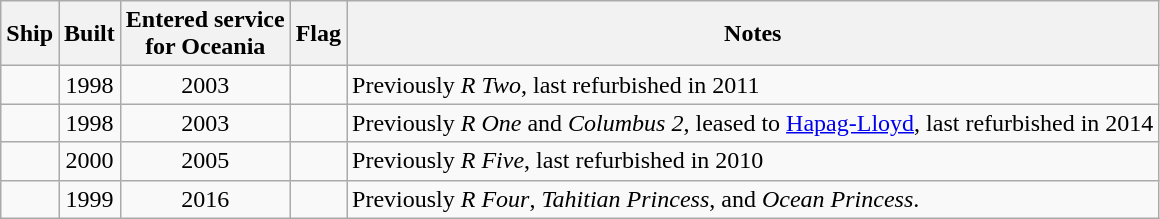<table class="wikitable">
<tr>
<th>Ship</th>
<th>Built</th>
<th>Entered service<br>for Oceania</th>
<th>Flag</th>
<th>Notes</th>
</tr>
<tr>
<td></td>
<td align="center">1998</td>
<td align="center">2003</td>
<td align="center"></td>
<td>Previously <em>R Two</em>, last refurbished in 2011</td>
</tr>
<tr>
<td></td>
<td align="center">1998</td>
<td align="center">2003</td>
<td align="center"></td>
<td>Previously <em>R One</em> and <em>Columbus 2</em>, leased to <a href='#'>Hapag-Lloyd</a>, last refurbished in 2014</td>
</tr>
<tr>
<td></td>
<td align="center">2000</td>
<td align="center">2005</td>
<td align="center"></td>
<td>Previously <em>R Five</em>, last refurbished in 2010</td>
</tr>
<tr>
<td></td>
<td align="center">1999</td>
<td align="center">2016</td>
<td align="center"></td>
<td>Previously <em>R Four</em>, <em>Tahitian Princess</em>, and <em>Ocean Princess</em>.</td>
</tr>
</table>
